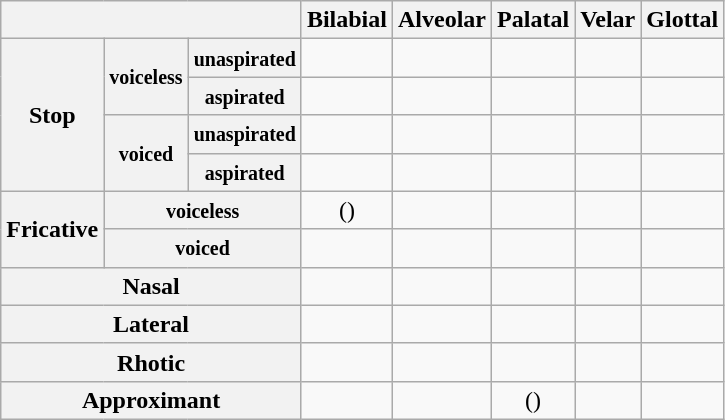<table class="wikitable" style="text-align: center;">
<tr>
<th colspan="3"></th>
<th>Bilabial</th>
<th>Alveolar</th>
<th>Palatal</th>
<th>Velar</th>
<th>Glottal</th>
</tr>
<tr>
<th rowspan="4">Stop</th>
<th rowspan="2"><small>voiceless</small></th>
<th><small>unaspirated</small></th>
<td></td>
<td></td>
<td></td>
<td></td>
<td></td>
</tr>
<tr>
<th><small>aspirated</small></th>
<td></td>
<td></td>
<td></td>
<td></td>
<td></td>
</tr>
<tr>
<th rowspan="2"><small>voiced</small></th>
<th><small>unaspirated</small></th>
<td></td>
<td></td>
<td></td>
<td></td>
<td></td>
</tr>
<tr>
<th><small>aspirated</small></th>
<td></td>
<td></td>
<td></td>
<td></td>
<td></td>
</tr>
<tr>
<th rowspan="2">Fricative</th>
<th colspan="2"><small>voiceless</small></th>
<td>()</td>
<td></td>
<td></td>
<td></td>
<td></td>
</tr>
<tr>
<th colspan="2"><small>voiced</small></th>
<td></td>
<td></td>
<td></td>
<td></td>
<td></td>
</tr>
<tr>
<th colspan="3">Nasal</th>
<td></td>
<td></td>
<td></td>
<td></td>
<td></td>
</tr>
<tr>
<th colspan="3">Lateral</th>
<td></td>
<td></td>
<td></td>
<td></td>
<td></td>
</tr>
<tr>
<th colspan="3">Rhotic</th>
<td></td>
<td></td>
<td></td>
<td></td>
<td></td>
</tr>
<tr>
<th colspan="3">Approximant</th>
<td></td>
<td></td>
<td>()</td>
<td></td>
<td></td>
</tr>
</table>
